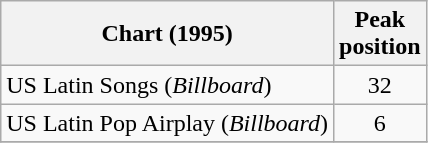<table class="wikitable">
<tr>
<th>Chart (1995)</th>
<th>Peak<br>position</th>
</tr>
<tr>
<td>US Latin Songs (<em>Billboard</em>)</td>
<td align="center">32</td>
</tr>
<tr>
<td>US Latin Pop Airplay (<em>Billboard</em>)</td>
<td align="center">6</td>
</tr>
<tr>
</tr>
</table>
